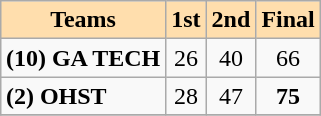<table class="wikitable" align=right>
<tr bgcolor=#ffdead align=center>
<td colspan=1><strong>Teams</strong></td>
<td colspan=1><strong>1st</strong></td>
<td colspan=1><strong>2nd</strong></td>
<td colspan=1><strong>Final</strong></td>
</tr>
<tr>
<td><strong>(10) GA TECH</strong></td>
<td align=center>26</td>
<td align=center>40</td>
<td align=center>66</td>
</tr>
<tr>
<td><strong>(2) OHST</strong></td>
<td align=center>28</td>
<td align=center>47</td>
<td align=center><strong>75</strong></td>
</tr>
<tr>
</tr>
</table>
